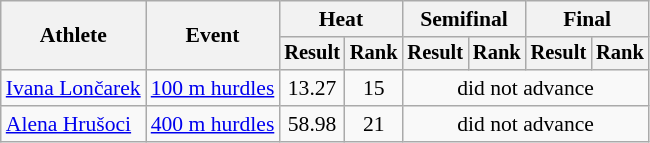<table class="wikitable" style="font-size:90%">
<tr>
<th rowspan=2>Athlete</th>
<th rowspan=2>Event</th>
<th colspan=2>Heat</th>
<th colspan=2>Semifinal</th>
<th colspan=2>Final</th>
</tr>
<tr style="font-size:95%">
<th>Result</th>
<th>Rank</th>
<th>Result</th>
<th>Rank</th>
<th>Result</th>
<th>Rank</th>
</tr>
<tr align=center>
<td align=left><a href='#'>Ivana Lončarek</a></td>
<td style="text-align:left;"><a href='#'>100 m hurdles</a></td>
<td>13.27</td>
<td>15</td>
<td colspan=4>did not advance</td>
</tr>
<tr align=center>
<td align=left><a href='#'>Alena Hrušoci</a></td>
<td style="text-align:left;"><a href='#'>400 m hurdles</a></td>
<td>58.98</td>
<td>21</td>
<td colspan=4>did not advance</td>
</tr>
</table>
